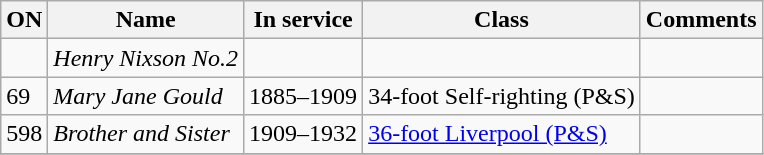<table class="wikitable">
<tr>
<th>ON</th>
<th>Name</th>
<th>In service</th>
<th>Class</th>
<th>Comments</th>
</tr>
<tr>
<td></td>
<td><em>Henry Nixson No.2</em></td>
<td></td>
<td></td>
<td></td>
</tr>
<tr>
<td>69</td>
<td><em>Mary Jane Gould</em></td>
<td>1885–1909</td>
<td>34-foot Self-righting (P&S)</td>
<td></td>
</tr>
<tr>
<td>598</td>
<td><em>Brother and Sister</em></td>
<td>1909–1932</td>
<td><a href='#'>36-foot Liverpool (P&S)</a></td>
<td></td>
</tr>
<tr>
</tr>
</table>
